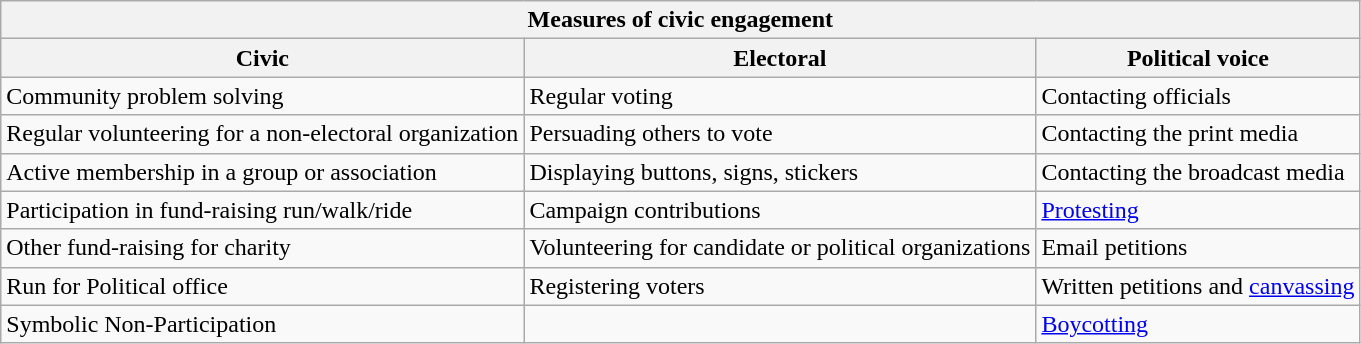<table class="wikitable">
<tr>
<th align="center" colspan="6"><strong>Measures of civic engagement</strong></th>
</tr>
<tr>
<th>Civic</th>
<th>Electoral</th>
<th>Political voice</th>
</tr>
<tr>
<td>Community problem solving</td>
<td>Regular voting</td>
<td>Contacting officials</td>
</tr>
<tr>
<td>Regular volunteering for a non-electoral organization</td>
<td>Persuading others to vote</td>
<td>Contacting the print media</td>
</tr>
<tr>
<td>Active membership in a group or association</td>
<td>Displaying buttons, signs, stickers</td>
<td>Contacting the broadcast media</td>
</tr>
<tr>
<td>Participation in fund-raising run/walk/ride</td>
<td>Campaign contributions</td>
<td><a href='#'>Protesting</a></td>
</tr>
<tr>
<td>Other fund-raising for charity</td>
<td>Volunteering for candidate or political organizations</td>
<td>Email petitions</td>
</tr>
<tr>
<td>Run for Political office</td>
<td>Registering voters</td>
<td>Written petitions and <a href='#'>canvassing</a></td>
</tr>
<tr>
<td>Symbolic Non-Participation</td>
<td></td>
<td><a href='#'>Boycotting</a></td>
</tr>
</table>
